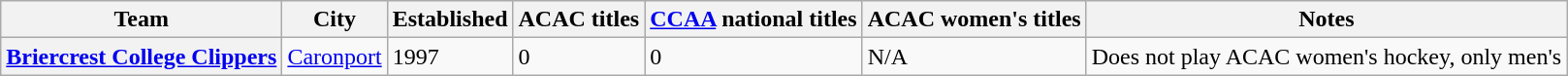<table class="wikitable plainrowheaders">
<tr>
<th scope="col">Team</th>
<th scope="col">City</th>
<th scope="col">Established</th>
<th scope="col">ACAC titles</th>
<th scope="col"><a href='#'>CCAA</a> national titles</th>
<th scope="col">ACAC women's titles</th>
<th scope="col">Notes</th>
</tr>
<tr>
<th scope="row"><a href='#'>Briercrest College Clippers</a></th>
<td><a href='#'>Caronport</a></td>
<td>1997</td>
<td>0</td>
<td>0</td>
<td>N/A</td>
<td>Does not play ACAC women's hockey, only men's</td>
</tr>
</table>
